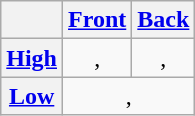<table class="wikitable">
<tr>
<th></th>
<th><a href='#'>Front</a></th>
<th><a href='#'>Back</a></th>
</tr>
<tr>
<th><a href='#'>High</a></th>
<td align="center">, </td>
<td align="center">, </td>
</tr>
<tr>
<th><a href='#'>Low</a></th>
<td colspan="2" align="center">, </td>
</tr>
</table>
